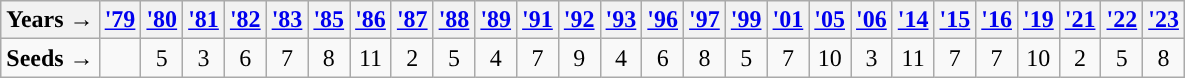<table class="wikitable">
<tr>
<th>Years →</th>
<th><a href='#'>'79</a></th>
<th><a href='#'>'80</a></th>
<th><a href='#'>'81</a></th>
<th><a href='#'>'82</a></th>
<th><a href='#'>'83</a></th>
<th><a href='#'>'85</a></th>
<th><a href='#'>'86</a></th>
<th><a href='#'>'87</a></th>
<th><a href='#'>'88</a></th>
<th><a href='#'>'89</a></th>
<th><a href='#'>'91</a></th>
<th><a href='#'>'92</a></th>
<th><a href='#'>'93</a></th>
<th><a href='#'>'96</a></th>
<th><a href='#'>'97</a></th>
<th><a href='#'>'99</a></th>
<th><a href='#'>'01</a></th>
<th><a href='#'>'05</a></th>
<th><a href='#'>'06</a></th>
<th><a href='#'>'14</a></th>
<th><a href='#'>'15</a></th>
<th><a href='#'>'16</a></th>
<th><a href='#'>'19</a></th>
<th><a href='#'>'21</a></th>
<th><a href='#'>'22</a></th>
<th><a href='#'>'23</a></th>
</tr>
<tr style="text-align:center"center>
<td style="text-align:left; "><strong>Seeds →</strong></td>
<td></td>
<td>5</td>
<td>3</td>
<td>6</td>
<td>7</td>
<td>8</td>
<td>11</td>
<td>2</td>
<td>5</td>
<td>4</td>
<td>7</td>
<td>9</td>
<td>4</td>
<td>6</td>
<td>8</td>
<td>5</td>
<td>7</td>
<td>10</td>
<td>3</td>
<td>11</td>
<td>7</td>
<td>7</td>
<td>10</td>
<td>2</td>
<td>5</td>
<td 8>8</td>
</tr>
</table>
